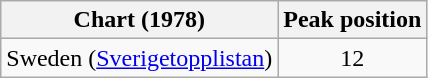<table class="wikitable plainrowheaders">
<tr>
<th scope="col">Chart (1978)</th>
<th scope="col">Peak position</th>
</tr>
<tr>
<td align="left">Sweden (<a href='#'>Sverigetopplistan</a>)</td>
<td align="center">12</td>
</tr>
</table>
